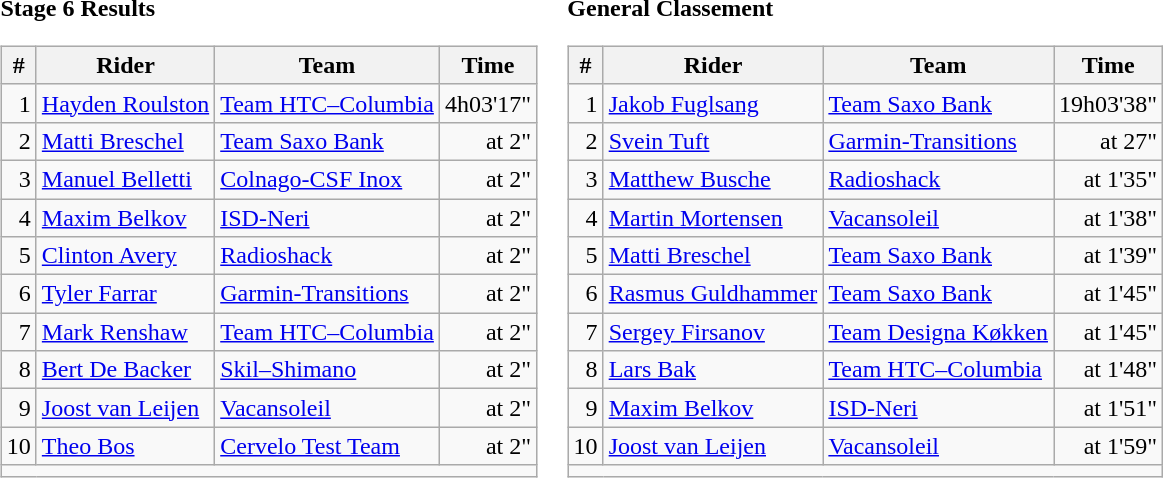<table>
<tr>
<td><strong>Stage 6 Results</strong><br><table class="wikitable">
<tr>
<th>#</th>
<th>Rider</th>
<th>Team</th>
<th>Time</th>
</tr>
<tr>
<td align=right>1</td>
<td> <a href='#'>Hayden Roulston</a></td>
<td><a href='#'>Team HTC–Columbia</a></td>
<td align=right>4h03'17"</td>
</tr>
<tr>
<td align=right>2</td>
<td> <a href='#'>Matti Breschel</a></td>
<td><a href='#'>Team Saxo Bank</a></td>
<td align=right>at 2"</td>
</tr>
<tr>
<td align=right>3</td>
<td> <a href='#'>Manuel Belletti</a></td>
<td><a href='#'>Colnago-CSF Inox</a></td>
<td align=right>at 2"</td>
</tr>
<tr>
<td align=right>4</td>
<td> <a href='#'>Maxim Belkov</a></td>
<td><a href='#'>ISD-Neri</a></td>
<td align=right>at 2"</td>
</tr>
<tr>
<td align=right>5</td>
<td> <a href='#'>Clinton Avery</a></td>
<td><a href='#'>Radioshack</a></td>
<td align=right>at 2"</td>
</tr>
<tr>
<td align=right>6</td>
<td> <a href='#'>Tyler Farrar</a></td>
<td><a href='#'>Garmin-Transitions</a></td>
<td align=right>at 2"</td>
</tr>
<tr>
<td align=right>7</td>
<td> <a href='#'>Mark Renshaw</a></td>
<td><a href='#'>Team HTC–Columbia</a></td>
<td align=right>at 2"</td>
</tr>
<tr>
<td align=right>8</td>
<td> <a href='#'>Bert De Backer</a></td>
<td><a href='#'>Skil–Shimano</a></td>
<td align=right>at 2"</td>
</tr>
<tr>
<td align=right>9</td>
<td> <a href='#'>Joost van Leijen</a></td>
<td><a href='#'>Vacansoleil</a></td>
<td align=right>at 2"</td>
</tr>
<tr>
<td align=right>10</td>
<td> <a href='#'>Theo Bos</a></td>
<td><a href='#'>Cervelo Test Team</a></td>
<td align=right>at 2"</td>
</tr>
<tr>
<td align=right colspan=5></td>
</tr>
</table>
</td>
<td><strong>General Classement</strong><br><table class="wikitable">
<tr>
<th>#</th>
<th>Rider</th>
<th>Team</th>
<th>Time</th>
</tr>
<tr>
<td align=right>1</td>
<td> <a href='#'>Jakob Fuglsang</a></td>
<td><a href='#'>Team Saxo Bank</a></td>
<td align=right>19h03'38"</td>
</tr>
<tr>
<td align=right>2</td>
<td> <a href='#'>Svein Tuft</a></td>
<td><a href='#'>Garmin-Transitions</a></td>
<td align=right>at 27"</td>
</tr>
<tr>
<td align=right>3</td>
<td> <a href='#'>Matthew Busche</a></td>
<td><a href='#'>Radioshack</a></td>
<td align=right>at 1'35"</td>
</tr>
<tr>
<td align=right>4</td>
<td> <a href='#'>Martin Mortensen</a></td>
<td><a href='#'>Vacansoleil</a></td>
<td align=right>at 1'38"</td>
</tr>
<tr>
<td align=right>5</td>
<td> <a href='#'>Matti Breschel</a></td>
<td><a href='#'>Team Saxo Bank</a></td>
<td align=right>at 1'39"</td>
</tr>
<tr>
<td align=right>6</td>
<td> <a href='#'>Rasmus Guldhammer</a></td>
<td><a href='#'>Team Saxo Bank</a></td>
<td align=right>at 1'45"</td>
</tr>
<tr>
<td align=right>7</td>
<td> <a href='#'>Sergey Firsanov</a></td>
<td><a href='#'>Team Designa Køkken</a></td>
<td align=right>at 1'45"</td>
</tr>
<tr>
<td align=right>8</td>
<td> <a href='#'>Lars Bak</a></td>
<td><a href='#'>Team HTC–Columbia</a></td>
<td align=right>at 1'48"</td>
</tr>
<tr>
<td align=right>9</td>
<td> <a href='#'>Maxim Belkov</a></td>
<td><a href='#'>ISD-Neri</a></td>
<td align=right>at 1'51"</td>
</tr>
<tr>
<td align=right>10</td>
<td> <a href='#'>Joost van Leijen</a></td>
<td><a href='#'>Vacansoleil</a></td>
<td align=right>at 1'59"</td>
</tr>
<tr>
<td align=right colspan=6></td>
</tr>
</table>
</td>
</tr>
</table>
